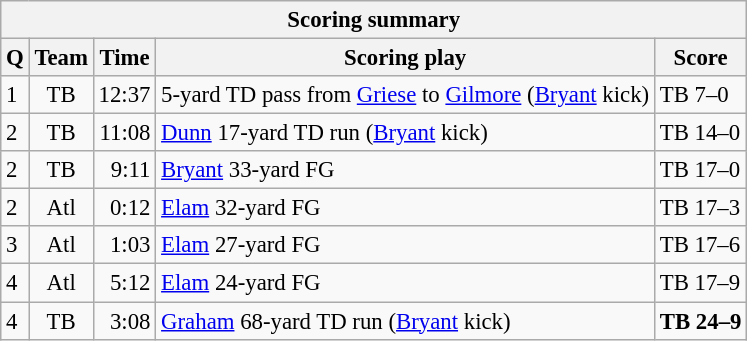<table class="wikitable" style="font-size: 95%">
<tr>
<th colspan=5>Scoring summary</th>
</tr>
<tr>
<th>Q</th>
<th>Team</th>
<th>Time</th>
<th>Scoring play</th>
<th>Score</th>
</tr>
<tr>
<td>1</td>
<td align=center>TB</td>
<td align=right>12:37</td>
<td>5-yard TD pass from <a href='#'>Griese</a> to <a href='#'>Gilmore</a> (<a href='#'>Bryant</a> kick)</td>
<td>TB 7–0</td>
</tr>
<tr>
<td>2</td>
<td align=center>TB</td>
<td align=right>11:08</td>
<td><a href='#'>Dunn</a> 17-yard TD run (<a href='#'>Bryant</a> kick)</td>
<td>TB 14–0</td>
</tr>
<tr>
<td>2</td>
<td align=center>TB</td>
<td align=right>9:11</td>
<td><a href='#'>Bryant</a> 33-yard FG</td>
<td>TB 17–0</td>
</tr>
<tr>
<td>2</td>
<td align=center>Atl</td>
<td align=right>0:12</td>
<td><a href='#'>Elam</a> 32-yard FG</td>
<td>TB 17–3</td>
</tr>
<tr>
<td>3</td>
<td align=center>Atl</td>
<td align=right>1:03</td>
<td><a href='#'>Elam</a> 27-yard FG</td>
<td>TB 17–6</td>
</tr>
<tr>
<td>4</td>
<td align=center>Atl</td>
<td align=right>5:12</td>
<td><a href='#'>Elam</a> 24-yard FG</td>
<td>TB 17–9</td>
</tr>
<tr>
<td>4</td>
<td align=center>TB</td>
<td align=right>3:08</td>
<td><a href='#'>Graham</a> 68-yard TD run (<a href='#'>Bryant</a> kick)</td>
<td><strong>TB 24–9</strong></td>
</tr>
</table>
